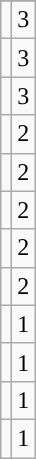<table class="wikitable">
<tr>
</tr>
<tr>
<td><a href='#'><strong></strong></a></td>
<td align=center>3</td>
</tr>
<tr>
<td><a href='#'><strong></strong></a></td>
<td align=center>3</td>
</tr>
<tr>
<td><a href='#'><strong></strong></a></td>
<td align=center>3</td>
</tr>
<tr>
<td><a href='#'><strong></strong></a></td>
<td align=center>2</td>
</tr>
<tr>
<td><a href='#'><strong></strong></a></td>
<td align=center>2</td>
</tr>
<tr>
<td><a href='#'><strong></strong></a></td>
<td align=center>2</td>
</tr>
<tr>
<td><a href='#'><strong></strong></a></td>
<td align=center>2</td>
</tr>
<tr>
<td><a href='#'><strong></strong></a></td>
<td align=center>2</td>
</tr>
<tr>
<td><a href='#'><strong></strong></a></td>
<td align=center>1</td>
</tr>
<tr>
<td><a href='#'><strong></strong></a></td>
<td align=center>1</td>
</tr>
<tr>
<td><a href='#'><strong></strong></a></td>
<td align=center>1</td>
</tr>
<tr>
<td><a href='#'><strong></strong></a></td>
<td align=center>1</td>
</tr>
</table>
